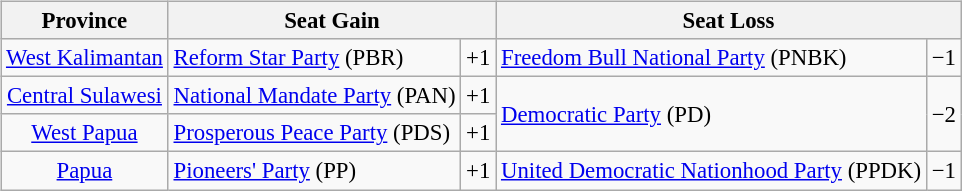<table class="wikitable" style="float:right; margin:1em 0 1em 1em; text-align:right; font-size:95%;">
<tr>
<th>Province</th>
<th colspan="2">Seat Gain</th>
<th colspan="2">Seat Loss</th>
</tr>
<tr>
<td align=center><a href='#'>West Kalimantan</a></td>
<td align=left><a href='#'>Reform Star Party</a> (PBR)</td>
<td align=right>+1</td>
<td align=left><a href='#'>Freedom Bull National Party</a> (PNBK)</td>
<td align=right>−1</td>
</tr>
<tr>
<td align=center><a href='#'>Central Sulawesi</a></td>
<td align=left><a href='#'>National Mandate Party</a> (PAN)</td>
<td align=right>+1</td>
<td style="text-align:left;" rowspan="2"><a href='#'>Democratic Party</a> (PD)</td>
<td style="text-align:right;" rowspan="2">−2</td>
</tr>
<tr>
<td align=center><a href='#'>West Papua</a></td>
<td align=left><a href='#'>Prosperous Peace Party</a> (PDS)</td>
<td align=right>+1</td>
</tr>
<tr>
<td align=center><a href='#'>Papua</a></td>
<td align=left><a href='#'>Pioneers' Party</a> (PP)</td>
<td align=right>+1</td>
<td align=left><a href='#'>United Democratic Nationhood Party</a> (PPDK)</td>
<td align=right>−1</td>
</tr>
</table>
